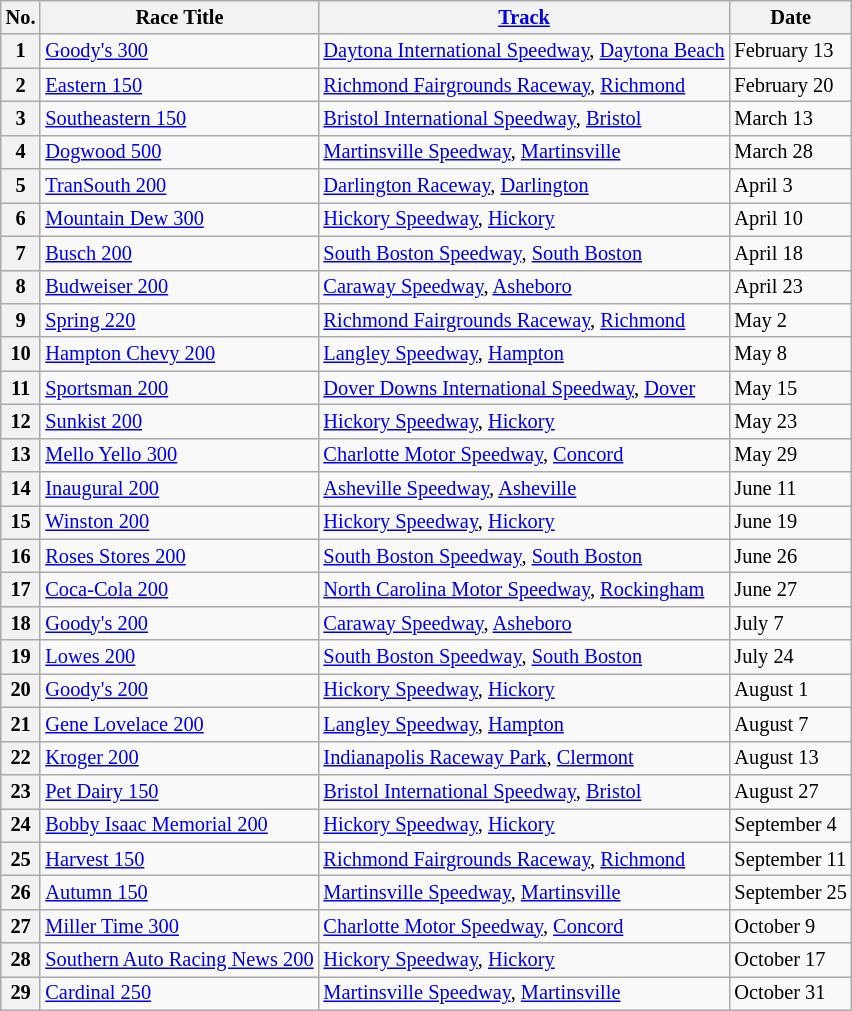<table class="wikitable" style="font-size:85%;">
<tr>
<th>No.</th>
<th>Race Title</th>
<th><a href='#'>Track</a></th>
<th>Date</th>
</tr>
<tr>
<th>1</th>
<td><a href='#'>Goody's 300</a></td>
<td><a href='#'>Daytona International Speedway</a>, <a href='#'>Daytona Beach</a></td>
<td>February 13</td>
</tr>
<tr>
<th>2</th>
<td><a href='#'>Eastern 150</a></td>
<td><a href='#'>Richmond Fairgrounds Raceway</a>, <a href='#'>Richmond</a></td>
<td>February 20</td>
</tr>
<tr>
<th>3</th>
<td><a href='#'>Southeastern 150</a></td>
<td><a href='#'>Bristol International Speedway</a>, <a href='#'>Bristol</a></td>
<td>March 13</td>
</tr>
<tr>
<th>4</th>
<td><a href='#'>Dogwood 500</a></td>
<td><a href='#'>Martinsville Speedway</a>, <a href='#'>Martinsville</a></td>
<td>March 28</td>
</tr>
<tr>
<th>5</th>
<td><a href='#'>TranSouth 200</a></td>
<td><a href='#'>Darlington Raceway</a>, <a href='#'>Darlington</a></td>
<td>April 3</td>
</tr>
<tr>
<th>6</th>
<td><a href='#'>Mountain Dew 300</a></td>
<td><a href='#'>Hickory Speedway</a>, <a href='#'>Hickory</a></td>
<td>April 10</td>
</tr>
<tr>
<th>7</th>
<td><a href='#'>Busch 200</a></td>
<td><a href='#'>South Boston Speedway</a>, <a href='#'>South Boston</a></td>
<td>April 18</td>
</tr>
<tr>
<th>8</th>
<td><a href='#'>Budweiser 200</a></td>
<td><a href='#'>Caraway Speedway</a>, <a href='#'>Asheboro</a></td>
<td>April 23</td>
</tr>
<tr>
<th>9</th>
<td><a href='#'>Spring 220</a></td>
<td><a href='#'>Richmond Fairgrounds Raceway</a>, <a href='#'>Richmond</a></td>
<td>May 2</td>
</tr>
<tr>
<th>10</th>
<td><a href='#'>Hampton Chevy 200</a></td>
<td><a href='#'>Langley Speedway</a>, <a href='#'>Hampton</a></td>
<td>May 8</td>
</tr>
<tr>
<th>11</th>
<td><a href='#'>Sportsman 200</a></td>
<td><a href='#'>Dover Downs International Speedway</a>, <a href='#'>Dover</a></td>
<td>May 15</td>
</tr>
<tr>
<th>12</th>
<td><a href='#'>Sunkist 200</a></td>
<td><a href='#'>Hickory Speedway</a>, <a href='#'>Hickory</a></td>
<td>May 23</td>
</tr>
<tr>
<th>13</th>
<td><a href='#'>Mello Yello 300</a></td>
<td><a href='#'>Charlotte Motor Speedway</a>, <a href='#'>Concord</a></td>
<td>May 29</td>
</tr>
<tr>
<th>14</th>
<td><a href='#'>Inaugural 200</a></td>
<td><a href='#'>Asheville Speedway</a>, <a href='#'>Asheville</a></td>
<td>June 11</td>
</tr>
<tr>
<th>15</th>
<td><a href='#'>Winston 200</a></td>
<td><a href='#'>Hickory Speedway</a>, <a href='#'>Hickory</a></td>
<td>June 19</td>
</tr>
<tr>
<th>16</th>
<td><a href='#'>Roses Stores 200</a></td>
<td><a href='#'>South Boston Speedway</a>, <a href='#'>South Boston</a></td>
<td>June 26</td>
</tr>
<tr>
<th>17</th>
<td><a href='#'>Coca-Cola 200</a></td>
<td><a href='#'>North Carolina Motor Speedway</a>, <a href='#'>Rockingham</a></td>
<td>June 27</td>
</tr>
<tr>
<th>18</th>
<td><a href='#'>Goody's 200</a></td>
<td><a href='#'>Caraway Speedway</a>, <a href='#'>Asheboro</a></td>
<td>July 7</td>
</tr>
<tr>
<th>19</th>
<td><a href='#'>Lowes 200</a></td>
<td><a href='#'>South Boston Speedway</a>, <a href='#'>South Boston</a></td>
<td>July 24</td>
</tr>
<tr>
<th>20</th>
<td><a href='#'>Goody's 200</a></td>
<td><a href='#'>Hickory Speedway</a>, <a href='#'>Hickory</a></td>
<td>August 1</td>
</tr>
<tr>
<th>21</th>
<td><a href='#'>Gene Lovelace 200</a></td>
<td><a href='#'>Langley Speedway</a>, <a href='#'>Hampton</a></td>
<td>August 7</td>
</tr>
<tr>
<th>22</th>
<td><a href='#'>Kroger 200</a></td>
<td><a href='#'>Indianapolis Raceway Park</a>, <a href='#'>Clermont</a></td>
<td>August 13</td>
</tr>
<tr>
<th>23</th>
<td><a href='#'>Pet Dairy 150</a></td>
<td><a href='#'>Bristol International Speedway</a>, <a href='#'>Bristol</a></td>
<td>August 27</td>
</tr>
<tr>
<th>24</th>
<td><a href='#'>Bobby Isaac Memorial 200</a></td>
<td><a href='#'>Hickory Speedway</a>, <a href='#'>Hickory</a></td>
<td>September 4</td>
</tr>
<tr>
<th>25</th>
<td><a href='#'>Harvest 150</a></td>
<td><a href='#'>Richmond Fairgrounds Raceway</a>, <a href='#'>Richmond</a></td>
<td>September 11</td>
</tr>
<tr>
<th>26</th>
<td><a href='#'>Autumn 150</a></td>
<td><a href='#'>Martinsville Speedway</a>, <a href='#'>Martinsville</a></td>
<td>September 25</td>
</tr>
<tr>
<th>27</th>
<td><a href='#'>Miller Time 300</a></td>
<td><a href='#'>Charlotte Motor Speedway</a>, <a href='#'>Concord</a></td>
<td>October 9</td>
</tr>
<tr>
<th>28</th>
<td><a href='#'>Southern Auto Racing News 200</a></td>
<td><a href='#'>Hickory Speedway</a>, <a href='#'>Hickory</a></td>
<td>October 17</td>
</tr>
<tr>
<th>29</th>
<td><a href='#'>Cardinal 250</a></td>
<td><a href='#'>Martinsville Speedway</a>, <a href='#'>Martinsville</a></td>
<td>October 31</td>
</tr>
</table>
